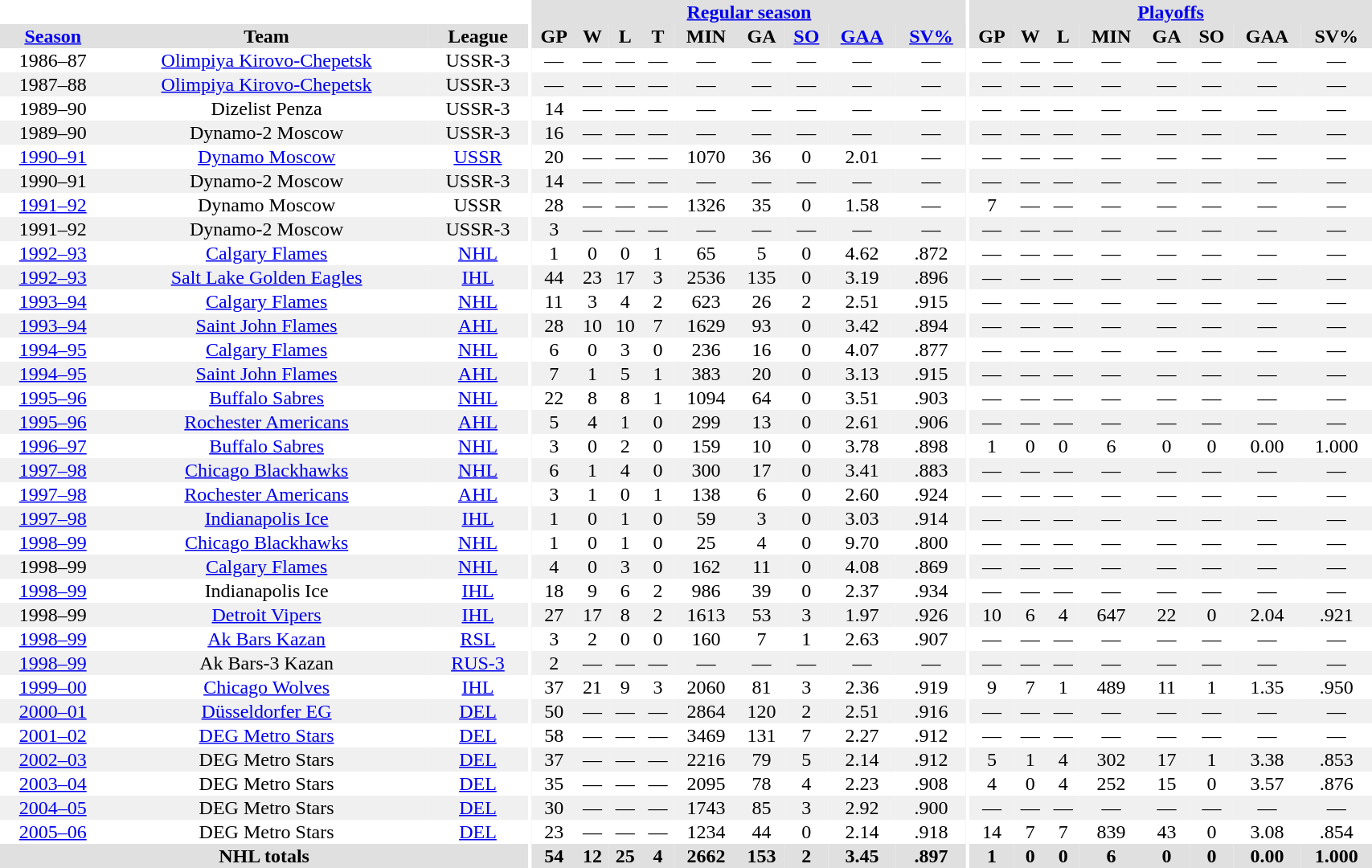<table border="0" cellpadding="1" cellspacing="0" style="width:90%; text-align:center;">
<tr bgcolor="#e0e0e0">
<th colspan="3" bgcolor="#ffffff"></th>
<th rowspan="99" bgcolor="#ffffff"></th>
<th colspan="9" bgcolor="#e0e0e0"><a href='#'>Regular season</a></th>
<th rowspan="99" bgcolor="#ffffff"></th>
<th colspan="8" bgcolor="#e0e0e0"><a href='#'>Playoffs</a></th>
</tr>
<tr bgcolor="#e0e0e0">
<th><a href='#'>Season</a></th>
<th>Team</th>
<th>League</th>
<th>GP</th>
<th>W</th>
<th>L</th>
<th>T</th>
<th>MIN</th>
<th>GA</th>
<th><a href='#'>SO</a></th>
<th><a href='#'>GAA</a></th>
<th><a href='#'>SV%</a></th>
<th>GP</th>
<th>W</th>
<th>L</th>
<th>MIN</th>
<th>GA</th>
<th>SO</th>
<th>GAA</th>
<th>SV%</th>
</tr>
<tr>
<td>1986–87</td>
<td><a href='#'>Olimpiya Kirovo-Chepetsk</a></td>
<td>USSR-3</td>
<td>—</td>
<td>—</td>
<td>—</td>
<td>—</td>
<td>—</td>
<td>—</td>
<td>—</td>
<td>—</td>
<td>—</td>
<td>—</td>
<td>—</td>
<td>—</td>
<td>—</td>
<td>—</td>
<td>—</td>
<td>—</td>
<td>—</td>
</tr>
<tr bgcolor="#f0f0f0">
<td>1987–88</td>
<td><a href='#'>Olimpiya Kirovo-Chepetsk</a></td>
<td>USSR-3</td>
<td>—</td>
<td>—</td>
<td>—</td>
<td>—</td>
<td>—</td>
<td>—</td>
<td>—</td>
<td>—</td>
<td>—</td>
<td>—</td>
<td>—</td>
<td>—</td>
<td>—</td>
<td>—</td>
<td>—</td>
<td>—</td>
<td>—</td>
</tr>
<tr>
<td>1989–90</td>
<td>Dizelist Penza</td>
<td>USSR-3</td>
<td>14</td>
<td>—</td>
<td>—</td>
<td>—</td>
<td>—</td>
<td>—</td>
<td>—</td>
<td>—</td>
<td>—</td>
<td>—</td>
<td>—</td>
<td>—</td>
<td>—</td>
<td>—</td>
<td>—</td>
<td>—</td>
<td>—</td>
</tr>
<tr bgcolor="#f0f0f0">
<td>1989–90</td>
<td>Dynamo-2 Moscow</td>
<td>USSR-3</td>
<td>16</td>
<td>—</td>
<td>—</td>
<td>—</td>
<td>—</td>
<td>—</td>
<td>—</td>
<td>—</td>
<td>—</td>
<td>—</td>
<td>—</td>
<td>—</td>
<td>—</td>
<td>—</td>
<td>—</td>
<td>—</td>
<td>—</td>
</tr>
<tr>
<td><a href='#'>1990–91</a></td>
<td><a href='#'>Dynamo Moscow</a></td>
<td><a href='#'>USSR</a></td>
<td>20</td>
<td>—</td>
<td>—</td>
<td>—</td>
<td>1070</td>
<td>36</td>
<td>0</td>
<td>2.01</td>
<td>—</td>
<td>—</td>
<td>—</td>
<td>—</td>
<td>—</td>
<td>—</td>
<td>—</td>
<td>—</td>
<td>—</td>
</tr>
<tr bgcolor="#f0f0f0">
<td>1990–91</td>
<td>Dynamo-2 Moscow</td>
<td>USSR-3</td>
<td>14</td>
<td>—</td>
<td>—</td>
<td>—</td>
<td>—</td>
<td>—</td>
<td>—</td>
<td>—</td>
<td>—</td>
<td>—</td>
<td>—</td>
<td>—</td>
<td>—</td>
<td>—</td>
<td>—</td>
<td>—</td>
<td>—</td>
</tr>
<tr>
<td><a href='#'>1991–92</a></td>
<td>Dynamo Moscow</td>
<td>USSR</td>
<td>28</td>
<td>—</td>
<td>—</td>
<td>—</td>
<td>1326</td>
<td>35</td>
<td>0</td>
<td>1.58</td>
<td>—</td>
<td>7</td>
<td>—</td>
<td>—</td>
<td>—</td>
<td>—</td>
<td>—</td>
<td>—</td>
<td>—</td>
</tr>
<tr bgcolor="#f0f0f0">
<td>1991–92</td>
<td>Dynamo-2 Moscow</td>
<td>USSR-3</td>
<td>3</td>
<td>—</td>
<td>—</td>
<td>—</td>
<td>—</td>
<td>—</td>
<td>—</td>
<td>—</td>
<td>—</td>
<td>—</td>
<td>—</td>
<td>—</td>
<td>—</td>
<td>—</td>
<td>—</td>
<td>—</td>
<td>—</td>
</tr>
<tr>
<td><a href='#'>1992–93</a></td>
<td><a href='#'>Calgary Flames</a></td>
<td><a href='#'>NHL</a></td>
<td>1</td>
<td>0</td>
<td>0</td>
<td>1</td>
<td>65</td>
<td>5</td>
<td>0</td>
<td>4.62</td>
<td>.872</td>
<td>—</td>
<td>—</td>
<td>—</td>
<td>—</td>
<td>—</td>
<td>—</td>
<td>—</td>
<td>—</td>
</tr>
<tr bgcolor="#f0f0f0">
<td><a href='#'>1992–93</a></td>
<td><a href='#'>Salt Lake Golden Eagles</a></td>
<td><a href='#'>IHL</a></td>
<td>44</td>
<td>23</td>
<td>17</td>
<td>3</td>
<td>2536</td>
<td>135</td>
<td>0</td>
<td>3.19</td>
<td>.896</td>
<td>—</td>
<td>—</td>
<td>—</td>
<td>—</td>
<td>—</td>
<td>—</td>
<td>—</td>
<td>—</td>
</tr>
<tr>
<td><a href='#'>1993–94</a></td>
<td><a href='#'>Calgary Flames</a></td>
<td><a href='#'>NHL</a></td>
<td>11</td>
<td>3</td>
<td>4</td>
<td>2</td>
<td>623</td>
<td>26</td>
<td>2</td>
<td>2.51</td>
<td>.915</td>
<td>—</td>
<td>—</td>
<td>—</td>
<td>—</td>
<td>—</td>
<td>—</td>
<td>—</td>
<td>—</td>
</tr>
<tr bgcolor="#f0f0f0">
<td><a href='#'>1993–94</a></td>
<td><a href='#'>Saint John Flames</a></td>
<td><a href='#'>AHL</a></td>
<td>28</td>
<td>10</td>
<td>10</td>
<td>7</td>
<td>1629</td>
<td>93</td>
<td>0</td>
<td>3.42</td>
<td>.894</td>
<td>—</td>
<td>—</td>
<td>—</td>
<td>—</td>
<td>—</td>
<td>—</td>
<td>—</td>
<td>—</td>
</tr>
<tr>
<td><a href='#'>1994–95</a></td>
<td><a href='#'>Calgary Flames</a></td>
<td><a href='#'>NHL</a></td>
<td>6</td>
<td>0</td>
<td>3</td>
<td>0</td>
<td>236</td>
<td>16</td>
<td>0</td>
<td>4.07</td>
<td>.877</td>
<td>—</td>
<td>—</td>
<td>—</td>
<td>—</td>
<td>—</td>
<td>—</td>
<td>—</td>
<td>—</td>
</tr>
<tr bgcolor="#f0f0f0">
<td><a href='#'>1994–95</a></td>
<td><a href='#'>Saint John Flames</a></td>
<td><a href='#'>AHL</a></td>
<td>7</td>
<td>1</td>
<td>5</td>
<td>1</td>
<td>383</td>
<td>20</td>
<td>0</td>
<td>3.13</td>
<td>.915</td>
<td>—</td>
<td>—</td>
<td>—</td>
<td>—</td>
<td>—</td>
<td>—</td>
<td>—</td>
<td>—</td>
</tr>
<tr>
<td><a href='#'>1995–96</a></td>
<td><a href='#'>Buffalo Sabres</a></td>
<td><a href='#'>NHL</a></td>
<td>22</td>
<td>8</td>
<td>8</td>
<td>1</td>
<td>1094</td>
<td>64</td>
<td>0</td>
<td>3.51</td>
<td>.903</td>
<td>—</td>
<td>—</td>
<td>—</td>
<td>—</td>
<td>—</td>
<td>—</td>
<td>—</td>
<td>—</td>
</tr>
<tr bgcolor="#f0f0f0">
<td><a href='#'>1995–96</a></td>
<td><a href='#'>Rochester Americans</a></td>
<td><a href='#'>AHL</a></td>
<td>5</td>
<td>4</td>
<td>1</td>
<td>0</td>
<td>299</td>
<td>13</td>
<td>0</td>
<td>2.61</td>
<td>.906</td>
<td>—</td>
<td>—</td>
<td>—</td>
<td>—</td>
<td>—</td>
<td>—</td>
<td>—</td>
<td>—</td>
</tr>
<tr>
<td><a href='#'>1996–97</a></td>
<td><a href='#'>Buffalo Sabres</a></td>
<td><a href='#'>NHL</a></td>
<td>3</td>
<td>0</td>
<td>2</td>
<td>0</td>
<td>159</td>
<td>10</td>
<td>0</td>
<td>3.78</td>
<td>.898</td>
<td>1</td>
<td>0</td>
<td>0</td>
<td>6</td>
<td>0</td>
<td>0</td>
<td>0.00</td>
<td>1.000</td>
</tr>
<tr bgcolor="#f0f0f0">
<td><a href='#'>1997–98</a></td>
<td><a href='#'>Chicago Blackhawks</a></td>
<td><a href='#'>NHL</a></td>
<td>6</td>
<td>1</td>
<td>4</td>
<td>0</td>
<td>300</td>
<td>17</td>
<td>0</td>
<td>3.41</td>
<td>.883</td>
<td>—</td>
<td>—</td>
<td>—</td>
<td>—</td>
<td>—</td>
<td>—</td>
<td>—</td>
<td>—</td>
</tr>
<tr>
<td><a href='#'>1997–98</a></td>
<td><a href='#'>Rochester Americans</a></td>
<td><a href='#'>AHL</a></td>
<td>3</td>
<td>1</td>
<td>0</td>
<td>1</td>
<td>138</td>
<td>6</td>
<td>0</td>
<td>2.60</td>
<td>.924</td>
<td>—</td>
<td>—</td>
<td>—</td>
<td>—</td>
<td>—</td>
<td>—</td>
<td>—</td>
<td>—</td>
</tr>
<tr bgcolor="#f0f0f0">
<td><a href='#'>1997–98</a></td>
<td><a href='#'>Indianapolis Ice</a></td>
<td><a href='#'>IHL</a></td>
<td>1</td>
<td>0</td>
<td>1</td>
<td>0</td>
<td>59</td>
<td>3</td>
<td>0</td>
<td>3.03</td>
<td>.914</td>
<td>—</td>
<td>—</td>
<td>—</td>
<td>—</td>
<td>—</td>
<td>—</td>
<td>—</td>
<td>—</td>
</tr>
<tr>
<td><a href='#'>1998–99</a></td>
<td><a href='#'>Chicago Blackhawks</a></td>
<td><a href='#'>NHL</a></td>
<td>1</td>
<td>0</td>
<td>1</td>
<td>0</td>
<td>25</td>
<td>4</td>
<td>0</td>
<td>9.70</td>
<td>.800</td>
<td>—</td>
<td>—</td>
<td>—</td>
<td>—</td>
<td>—</td>
<td>—</td>
<td>—</td>
<td>—</td>
</tr>
<tr bgcolor="#f0f0f0">
<td>1998–99</td>
<td><a href='#'>Calgary Flames</a></td>
<td><a href='#'>NHL</a></td>
<td>4</td>
<td>0</td>
<td>3</td>
<td>0</td>
<td>162</td>
<td>11</td>
<td>0</td>
<td>4.08</td>
<td>.869</td>
<td>—</td>
<td>—</td>
<td>—</td>
<td>—</td>
<td>—</td>
<td>—</td>
<td>—</td>
<td>—</td>
</tr>
<tr>
<td><a href='#'>1998–99</a></td>
<td>Indianapolis Ice</td>
<td><a href='#'>IHL</a></td>
<td>18</td>
<td>9</td>
<td>6</td>
<td>2</td>
<td>986</td>
<td>39</td>
<td>0</td>
<td>2.37</td>
<td>.934</td>
<td>—</td>
<td>—</td>
<td>—</td>
<td>—</td>
<td>—</td>
<td>—</td>
<td>—</td>
<td>—</td>
</tr>
<tr bgcolor="#f0f0f0">
<td>1998–99</td>
<td><a href='#'>Detroit Vipers</a></td>
<td><a href='#'>IHL</a></td>
<td>27</td>
<td>17</td>
<td>8</td>
<td>2</td>
<td>1613</td>
<td>53</td>
<td>3</td>
<td>1.97</td>
<td>.926</td>
<td>10</td>
<td>6</td>
<td>4</td>
<td>647</td>
<td>22</td>
<td>0</td>
<td>2.04</td>
<td>.921</td>
</tr>
<tr>
<td><a href='#'>1998–99</a></td>
<td><a href='#'>Ak Bars Kazan</a></td>
<td><a href='#'>RSL</a></td>
<td>3</td>
<td>2</td>
<td>0</td>
<td>0</td>
<td>160</td>
<td>7</td>
<td>1</td>
<td>2.63</td>
<td>.907</td>
<td>—</td>
<td>—</td>
<td>—</td>
<td>—</td>
<td>—</td>
<td>—</td>
<td>—</td>
<td>—</td>
</tr>
<tr bgcolor="#f0f0f0">
<td><a href='#'>1998–99</a></td>
<td>Ak Bars-3 Kazan</td>
<td><a href='#'>RUS-3</a></td>
<td>2</td>
<td>—</td>
<td>—</td>
<td>—</td>
<td>—</td>
<td>—</td>
<td>—</td>
<td>—</td>
<td>—</td>
<td>—</td>
<td>—</td>
<td>—</td>
<td>—</td>
<td>—</td>
<td>—</td>
<td>—</td>
<td>—</td>
</tr>
<tr>
<td><a href='#'>1999–00</a></td>
<td><a href='#'>Chicago Wolves</a></td>
<td><a href='#'>IHL</a></td>
<td>37</td>
<td>21</td>
<td>9</td>
<td>3</td>
<td>2060</td>
<td>81</td>
<td>3</td>
<td>2.36</td>
<td>.919</td>
<td>9</td>
<td>7</td>
<td>1</td>
<td>489</td>
<td>11</td>
<td>1</td>
<td>1.35</td>
<td>.950</td>
</tr>
<tr bgcolor="#f0f0f0">
<td><a href='#'>2000–01</a></td>
<td><a href='#'>Düsseldorfer EG</a></td>
<td><a href='#'>DEL</a></td>
<td>50</td>
<td>—</td>
<td>—</td>
<td>—</td>
<td>2864</td>
<td>120</td>
<td>2</td>
<td>2.51</td>
<td>.916</td>
<td>—</td>
<td>—</td>
<td>—</td>
<td>—</td>
<td>—</td>
<td>—</td>
<td>—</td>
<td>—</td>
</tr>
<tr>
<td><a href='#'>2001–02</a></td>
<td><a href='#'>DEG Metro Stars</a></td>
<td><a href='#'>DEL</a></td>
<td>58</td>
<td>—</td>
<td>—</td>
<td>—</td>
<td>3469</td>
<td>131</td>
<td>7</td>
<td>2.27</td>
<td>.912</td>
<td>—</td>
<td>—</td>
<td>—</td>
<td>—</td>
<td>—</td>
<td>—</td>
<td>—</td>
<td>—</td>
</tr>
<tr bgcolor="#f0f0f0">
<td><a href='#'>2002–03</a></td>
<td>DEG Metro Stars</td>
<td><a href='#'>DEL</a></td>
<td>37</td>
<td>—</td>
<td>—</td>
<td>—</td>
<td>2216</td>
<td>79</td>
<td>5</td>
<td>2.14</td>
<td>.912</td>
<td>5</td>
<td>1</td>
<td>4</td>
<td>302</td>
<td>17</td>
<td>1</td>
<td>3.38</td>
<td>.853</td>
</tr>
<tr>
<td><a href='#'>2003–04</a></td>
<td>DEG Metro Stars</td>
<td><a href='#'>DEL</a></td>
<td>35</td>
<td>—</td>
<td>—</td>
<td>—</td>
<td>2095</td>
<td>78</td>
<td>4</td>
<td>2.23</td>
<td>.908</td>
<td>4</td>
<td>0</td>
<td>4</td>
<td>252</td>
<td>15</td>
<td>0</td>
<td>3.57</td>
<td>.876</td>
</tr>
<tr bgcolor="#f0f0f0">
<td><a href='#'>2004–05</a></td>
<td>DEG Metro Stars</td>
<td><a href='#'>DEL</a></td>
<td>30</td>
<td>—</td>
<td>—</td>
<td>—</td>
<td>1743</td>
<td>85</td>
<td>3</td>
<td>2.92</td>
<td>.900</td>
<td>—</td>
<td>—</td>
<td>—</td>
<td>—</td>
<td>—</td>
<td>—</td>
<td>—</td>
<td>—</td>
</tr>
<tr>
<td><a href='#'>2005–06</a></td>
<td>DEG Metro Stars</td>
<td><a href='#'>DEL</a></td>
<td>23</td>
<td>—</td>
<td>—</td>
<td>—</td>
<td>1234</td>
<td>44</td>
<td>0</td>
<td>2.14</td>
<td>.918</td>
<td>14</td>
<td>7</td>
<td>7</td>
<td>839</td>
<td>43</td>
<td>0</td>
<td>3.08</td>
<td>.854</td>
</tr>
<tr bgcolor="#e0e0e0">
<th colspan=3>NHL totals</th>
<th>54</th>
<th>12</th>
<th>25</th>
<th>4</th>
<th>2662</th>
<th>153</th>
<th>2</th>
<th>3.45</th>
<th>.897</th>
<th>1</th>
<th>0</th>
<th>0</th>
<th>6</th>
<th>0</th>
<th>0</th>
<th>0.00</th>
<th>1.000</th>
</tr>
</table>
